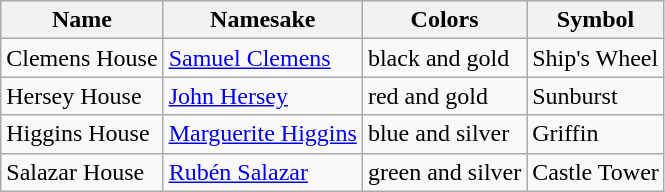<table class="wikitable">
<tr>
<th>Name</th>
<th>Namesake</th>
<th>Colors</th>
<th>Symbol</th>
</tr>
<tr>
<td>Clemens House</td>
<td><a href='#'>Samuel Clemens</a></td>
<td>black and gold  </td>
<td>Ship's Wheel</td>
</tr>
<tr>
<td>Hersey House</td>
<td><a href='#'>John Hersey</a></td>
<td>red and gold    </td>
<td>Sunburst</td>
</tr>
<tr>
<td>Higgins House</td>
<td><a href='#'>Marguerite Higgins</a></td>
<td>blue and silver  </td>
<td>Griffin</td>
</tr>
<tr>
<td>Salazar House</td>
<td><a href='#'>Rubén Salazar</a></td>
<td>green and silver  </td>
<td>Castle Tower</td>
</tr>
</table>
